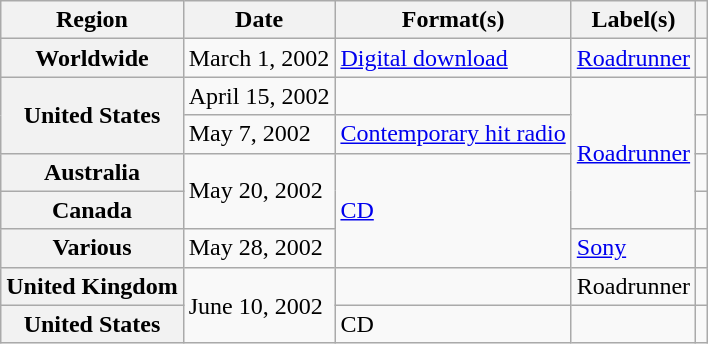<table class="wikitable plainrowheaders">
<tr>
<th>Region</th>
<th>Date</th>
<th>Format(s)</th>
<th>Label(s)</th>
<th></th>
</tr>
<tr>
<th scope="row">Worldwide</th>
<td>March 1, 2002</td>
<td><a href='#'>Digital download</a></td>
<td><a href='#'>Roadrunner</a></td>
<td></td>
</tr>
<tr>
<th scope="row" rowspan="2">United States</th>
<td>April 15, 2002</td>
<td></td>
<td rowspan="4"><a href='#'>Roadrunner</a></td>
<td></td>
</tr>
<tr>
<td>May 7, 2002</td>
<td><a href='#'>Contemporary hit radio</a></td>
<td></td>
</tr>
<tr>
<th scope="row">Australia</th>
<td rowspan="2">May 20, 2002</td>
<td rowspan="3"><a href='#'>CD</a></td>
<td></td>
</tr>
<tr>
<th scope="row">Canada</th>
<td></td>
</tr>
<tr>
<th scope="row">Various</th>
<td>May 28, 2002</td>
<td><a href='#'>Sony</a></td>
<td></td>
</tr>
<tr>
<th scope="row">United Kingdom</th>
<td rowspan="2">June 10, 2002</td>
<td></td>
<td>Roadrunner</td>
<td></td>
</tr>
<tr>
<th scope="row">United States</th>
<td>CD</td>
<td></td>
<td></td>
</tr>
</table>
